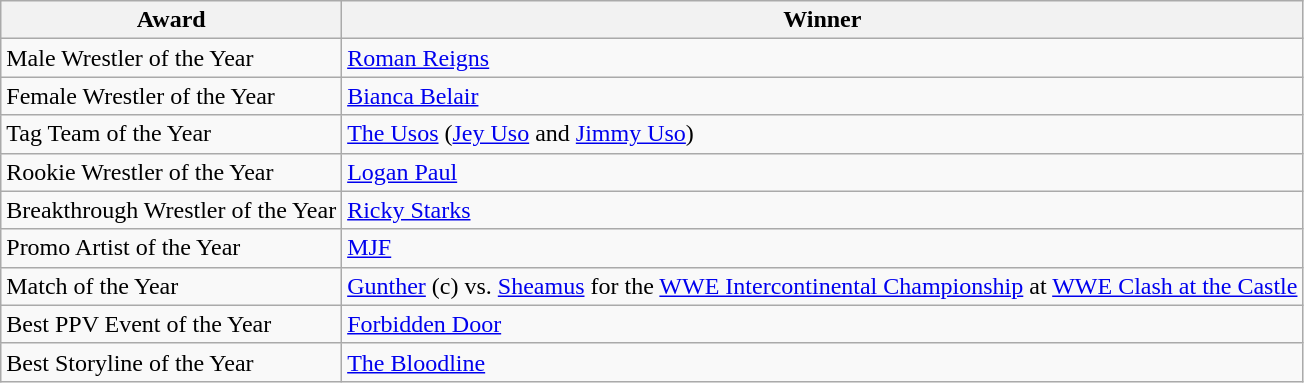<table class="wikitable">
<tr>
<th>Award</th>
<th>Winner</th>
</tr>
<tr>
<td>Male Wrestler of the Year</td>
<td><a href='#'>Roman Reigns</a></td>
</tr>
<tr>
<td>Female Wrestler of the Year</td>
<td><a href='#'>Bianca Belair</a></td>
</tr>
<tr>
<td>Tag Team of the Year</td>
<td><a href='#'>The Usos</a> (<a href='#'>Jey Uso</a> and <a href='#'>Jimmy Uso</a>)</td>
</tr>
<tr>
<td>Rookie Wrestler of the Year</td>
<td><a href='#'>Logan Paul</a></td>
</tr>
<tr>
<td>Breakthrough Wrestler of the Year</td>
<td><a href='#'>Ricky Starks</a></td>
</tr>
<tr>
<td>Promo Artist of the Year</td>
<td><a href='#'>MJF</a></td>
</tr>
<tr>
<td>Match of the Year</td>
<td><a href='#'>Gunther</a> (c) vs. <a href='#'>Sheamus</a> for the <a href='#'>WWE Intercontinental Championship</a> at <a href='#'>WWE Clash at the Castle</a></td>
</tr>
<tr>
<td>Best PPV Event of the Year</td>
<td><a href='#'>Forbidden Door</a></td>
</tr>
<tr>
<td>Best Storyline of the Year</td>
<td><a href='#'>The Bloodline</a></td>
</tr>
</table>
